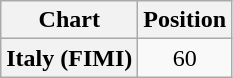<table class="wikitable plainrowheaders" style="text-align:center">
<tr>
<th scope="col">Chart</th>
<th scope="col">Position</th>
</tr>
<tr>
<th scope="row">Italy (FIMI)</th>
<td>60</td>
</tr>
</table>
